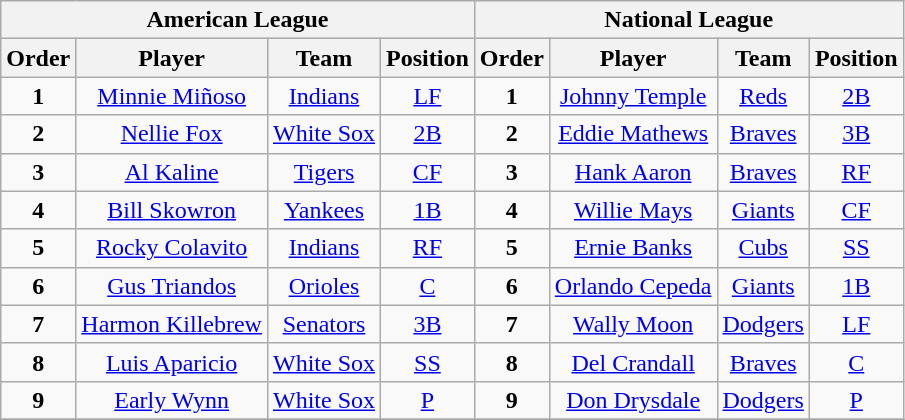<table class="wikitable" style="font-size: 100%; text-align:right;">
<tr>
<th colspan="4">American League</th>
<th colspan="4">National League</th>
</tr>
<tr>
<th>Order</th>
<th>Player</th>
<th>Team</th>
<th>Position</th>
<th>Order</th>
<th>Player</th>
<th>Team</th>
<th>Position</th>
</tr>
<tr>
<td align="center"><strong>1</strong></td>
<td align="center"><a href='#'>Minnie Miñoso</a></td>
<td align="center"><a href='#'>Indians</a></td>
<td align="center"><a href='#'>LF</a></td>
<td align="center"><strong>1</strong></td>
<td align="center"><a href='#'>Johnny Temple</a></td>
<td align="center"><a href='#'>Reds</a></td>
<td align="center"><a href='#'>2B</a></td>
</tr>
<tr>
<td align="center"><strong>2</strong></td>
<td align="center"><a href='#'>Nellie Fox</a></td>
<td align="center"><a href='#'>White Sox</a></td>
<td align="center"><a href='#'>2B</a></td>
<td align="center"><strong>2</strong></td>
<td align="center"><a href='#'>Eddie Mathews</a></td>
<td align="center"><a href='#'>Braves</a></td>
<td align="center"><a href='#'>3B</a></td>
</tr>
<tr>
<td align="center"><strong>3</strong></td>
<td align="center"><a href='#'>Al Kaline</a></td>
<td align="center"><a href='#'>Tigers</a></td>
<td align="center"><a href='#'>CF</a></td>
<td align="center"><strong>3</strong></td>
<td align="center"><a href='#'>Hank Aaron</a></td>
<td align="center"><a href='#'>Braves</a></td>
<td align="center"><a href='#'>RF</a></td>
</tr>
<tr>
<td align="center"><strong>4</strong></td>
<td align="center"><a href='#'>Bill Skowron</a></td>
<td align="center"><a href='#'>Yankees</a></td>
<td align="center"><a href='#'>1B</a></td>
<td align="center"><strong>4</strong></td>
<td align="center"><a href='#'>Willie Mays</a></td>
<td align="center"><a href='#'>Giants</a></td>
<td align="center"><a href='#'>CF</a></td>
</tr>
<tr>
<td align="center"><strong>5</strong></td>
<td align="center"><a href='#'>Rocky Colavito</a></td>
<td align="center"><a href='#'>Indians</a></td>
<td align="center"><a href='#'>RF</a></td>
<td align="center"><strong>5</strong></td>
<td align="center"><a href='#'>Ernie Banks</a></td>
<td align="center"><a href='#'>Cubs</a></td>
<td align="center"><a href='#'>SS</a></td>
</tr>
<tr>
<td align="center"><strong>6</strong></td>
<td align="center"><a href='#'>Gus Triandos</a></td>
<td align="center"><a href='#'>Orioles</a></td>
<td align="center"><a href='#'>C</a></td>
<td align="center"><strong>6</strong></td>
<td align="center"><a href='#'>Orlando Cepeda</a></td>
<td align="center"><a href='#'>Giants</a></td>
<td align="center"><a href='#'>1B</a></td>
</tr>
<tr>
<td align="center"><strong>7</strong></td>
<td align="center"><a href='#'>Harmon Killebrew</a></td>
<td align="center"><a href='#'>Senators</a></td>
<td align="center"><a href='#'>3B</a></td>
<td align="center"><strong>7</strong></td>
<td align="center"><a href='#'>Wally Moon</a></td>
<td align="center"><a href='#'>Dodgers</a></td>
<td align="center"><a href='#'>LF</a></td>
</tr>
<tr>
<td align="center"><strong>8</strong></td>
<td align="center"><a href='#'>Luis Aparicio</a></td>
<td align="center"><a href='#'>White Sox</a></td>
<td align="center"><a href='#'>SS</a></td>
<td align="center"><strong>8</strong></td>
<td align="center"><a href='#'>Del Crandall</a></td>
<td align="center"><a href='#'>Braves</a></td>
<td align="center"><a href='#'>C</a></td>
</tr>
<tr>
<td align="center"><strong>9</strong></td>
<td align="center"><a href='#'>Early Wynn</a></td>
<td align="center"><a href='#'>White Sox</a></td>
<td align="center"><a href='#'>P</a></td>
<td align="center"><strong>9</strong></td>
<td align="center"><a href='#'>Don Drysdale</a></td>
<td align="center"><a href='#'>Dodgers</a></td>
<td align="center"><a href='#'>P</a></td>
</tr>
<tr>
</tr>
</table>
